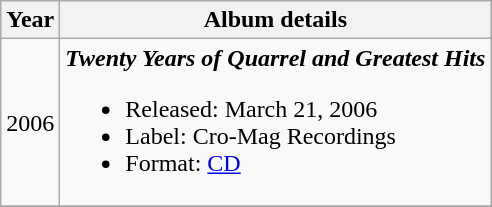<table class ="wikitable">
<tr>
<th>Year</th>
<th>Album details</th>
</tr>
<tr>
<td>2006</td>
<td><strong><em>Twenty Years of Quarrel and Greatest Hits</em></strong><br><ul><li>Released: March 21, 2006</li><li>Label: Cro-Mag Recordings</li><li>Format: <a href='#'>CD</a></li></ul></td>
</tr>
<tr>
</tr>
</table>
